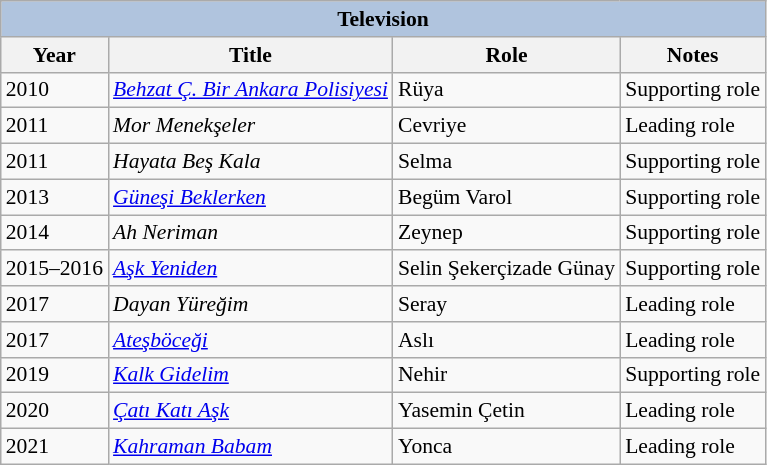<table class="wikitable" style="font-size: 90%;">
<tr>
<th colspan="4" style="background:LightSteelBlue">Television</th>
</tr>
<tr>
<th>Year</th>
<th>Title</th>
<th>Role</th>
<th>Notes</th>
</tr>
<tr>
<td>2010</td>
<td><em><a href='#'>Behzat Ç. Bir Ankara Polisiyesi</a></em></td>
<td>Rüya</td>
<td>Supporting role</td>
</tr>
<tr>
<td>2011</td>
<td><em>Mor Menekşeler</em></td>
<td>Cevriye</td>
<td>Leading role</td>
</tr>
<tr>
<td>2011</td>
<td><em>Hayata Beş Kala</em></td>
<td>Selma</td>
<td>Supporting role</td>
</tr>
<tr>
<td>2013</td>
<td><em><a href='#'>Güneşi Beklerken</a></em></td>
<td>Begüm Varol</td>
<td>Supporting role</td>
</tr>
<tr>
<td>2014</td>
<td><em>Ah Neriman</em></td>
<td>Zeynep</td>
<td>Supporting role</td>
</tr>
<tr>
<td>2015–2016</td>
<td><em><a href='#'>Aşk Yeniden</a></em></td>
<td>Selin Şekerçizade Günay</td>
<td>Supporting role</td>
</tr>
<tr>
<td>2017</td>
<td><em>Dayan Yüreğim</em></td>
<td>Seray</td>
<td>Leading role</td>
</tr>
<tr>
<td>2017</td>
<td><em><a href='#'>Ateşböceği</a></em></td>
<td>Aslı</td>
<td>Leading role</td>
</tr>
<tr>
<td>2019</td>
<td><em><a href='#'>Kalk Gidelim</a></em></td>
<td>Nehir</td>
<td>Supporting role</td>
</tr>
<tr>
<td>2020</td>
<td><em><a href='#'>Çatı Katı Aşk</a></em></td>
<td>Yasemin Çetin</td>
<td>Leading role</td>
</tr>
<tr>
<td>2021</td>
<td><em><a href='#'>Kahraman Babam</a></em></td>
<td>Yonca</td>
<td>Leading role</td>
</tr>
</table>
